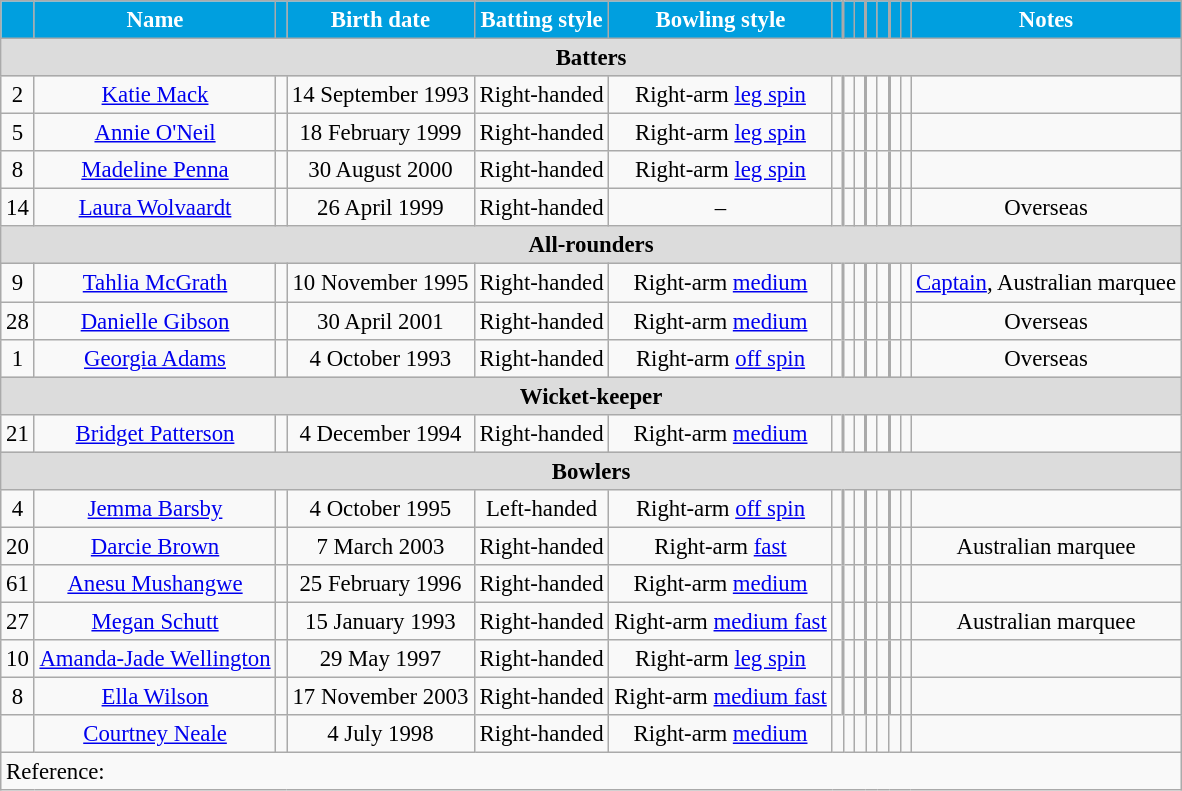<table class="wikitable" style="font-size:95%;">
<tr>
<th style="background:#009FDF; color:white;"></th>
<th style="background:#009FDF; color:white;">Name</th>
<th style="background:#009FDF; color:white;"></th>
<th style="background:#009FDF; color:white;">Birth date</th>
<th style="background:#009FDF; color:white;">Batting style</th>
<th style="background:#009FDF; color:white;">Bowling style</th>
<th style="background:#009FDF; color:white;"></th>
<th style="background:#009FDF; color:white; border-left-width: 2px;"></th>
<th style="background:#009FDF; color:white;"></th>
<th style="background:#009FDF; color:white; border-left-width: 2px;"></th>
<th style="background:#009FDF; color:white;"></th>
<th style="background:#009FDF; color:white; border-left-width: 2px;"></th>
<th style="background:#009FDF; color:white;"></th>
<th style="background: #009FDF; color:white;">Notes</th>
</tr>
<tr>
<th colspan="14" align="center" style="background: #DCDCDC">Batters</th>
</tr>
<tr align="center">
<td>2</td>
<td><a href='#'>Katie Mack</a></td>
<td></td>
<td>14 September 1993</td>
<td>Right-handed</td>
<td>Right-arm <a href='#'>leg spin</a></td>
<td></td>
<td style="border-left-width: 2px"></td>
<td></td>
<td style="border-left-width: 2px"></td>
<td></td>
<td style="border-left-width: 2px"></td>
<td></td>
<td></td>
</tr>
<tr align="center">
<td>5</td>
<td><a href='#'>Annie O'Neil</a></td>
<td></td>
<td>18 February 1999</td>
<td>Right-handed</td>
<td>Right-arm <a href='#'>leg spin</a></td>
<td></td>
<td style="border-left-width: 2px"></td>
<td></td>
<td style="border-left-width: 2px"></td>
<td></td>
<td style="border-left-width: 2px"></td>
<td></td>
<td></td>
</tr>
<tr align="center">
<td>8</td>
<td><a href='#'>Madeline Penna</a></td>
<td></td>
<td>30 August 2000</td>
<td>Right-handed</td>
<td>Right-arm <a href='#'>leg spin</a></td>
<td></td>
<td style="border-left-width: 2px"></td>
<td></td>
<td style="border-left-width: 2px"></td>
<td></td>
<td style="border-left-width: 2px"></td>
<td></td>
<td></td>
</tr>
<tr align="center">
<td>14</td>
<td><a href='#'>Laura Wolvaardt</a></td>
<td></td>
<td>26 April 1999</td>
<td>Right-handed</td>
<td>–</td>
<td></td>
<td style="border-left-width: 2px"></td>
<td></td>
<td style="border-left-width: 2px"></td>
<td></td>
<td style="border-left-width: 2px"></td>
<td></td>
<td>Overseas</td>
</tr>
<tr>
<th colspan="14" align="center" style="background: #DCDCDC">All-rounders</th>
</tr>
<tr align="center">
<td>9</td>
<td><a href='#'>Tahlia McGrath</a></td>
<td></td>
<td>10 November 1995</td>
<td>Right-handed</td>
<td>Right-arm <a href='#'>medium</a></td>
<td></td>
<td style="border-left-width: 2px"></td>
<td></td>
<td style="border-left-width: 2px"></td>
<td></td>
<td style="border-left-width: 2px"></td>
<td></td>
<td><a href='#'>Captain</a>, Australian marquee</td>
</tr>
<tr align="center">
<td>28</td>
<td><a href='#'>Danielle Gibson</a></td>
<td></td>
<td>30 April 2001</td>
<td>Right-handed</td>
<td>Right-arm <a href='#'>medium</a></td>
<td></td>
<td style="border-left-width: 2px"></td>
<td></td>
<td style="border-left-width: 2px"></td>
<td></td>
<td style="border-left-width: 2px"></td>
<td></td>
<td>Overseas</td>
</tr>
<tr align="center">
<td>1</td>
<td><a href='#'>Georgia Adams</a></td>
<td></td>
<td>4 October 1993</td>
<td>Right-handed</td>
<td>Right-arm <a href='#'>off spin</a></td>
<td></td>
<td style="border-left-width: 2px"></td>
<td></td>
<td style="border-left-width: 2px"></td>
<td></td>
<td style="border-left-width: 2px"></td>
<td></td>
<td>Overseas</td>
</tr>
<tr>
<th colspan="14" align="center" style="background: #DCDCDC">Wicket-keeper</th>
</tr>
<tr align="center">
<td>21</td>
<td><a href='#'>Bridget Patterson</a></td>
<td></td>
<td>4 December 1994</td>
<td>Right-handed</td>
<td>Right-arm <a href='#'>medium</a></td>
<td></td>
<td style="border-left-width: 2px"></td>
<td></td>
<td style="border-left-width: 2px"></td>
<td></td>
<td style="border-left-width: 2px"></td>
<td></td>
<td></td>
</tr>
<tr>
<th colspan="14" align="center" style="background: #DCDCDC">Bowlers</th>
</tr>
<tr align="center">
<td>4</td>
<td><a href='#'>Jemma Barsby</a></td>
<td></td>
<td>4 October 1995</td>
<td>Left-handed</td>
<td>Right-arm <a href='#'>off spin</a></td>
<td></td>
<td style="border-left-width: 2px"></td>
<td></td>
<td style="border-left-width: 2px"></td>
<td></td>
<td style="border-left-width: 2px"></td>
<td></td>
<td></td>
</tr>
<tr align="center">
<td>20</td>
<td><a href='#'>Darcie Brown</a></td>
<td></td>
<td>7 March 2003</td>
<td>Right-handed</td>
<td>Right-arm <a href='#'>fast</a></td>
<td></td>
<td style="border-left-width: 2px"></td>
<td></td>
<td style="border-left-width: 2px"></td>
<td></td>
<td style="border-left-width: 2px"></td>
<td></td>
<td>Australian marquee</td>
</tr>
<tr align="center">
<td>61</td>
<td><a href='#'>Anesu Mushangwe</a></td>
<td></td>
<td>25 February 1996</td>
<td>Right-handed</td>
<td>Right-arm <a href='#'>medium</a></td>
<td></td>
<td style="border-left-width: 2px"></td>
<td></td>
<td style="border-left-width: 2px"></td>
<td></td>
<td style="border-left-width: 2px"></td>
<td></td>
<td></td>
</tr>
<tr align="center">
<td>27</td>
<td><a href='#'>Megan Schutt</a></td>
<td></td>
<td>15 January 1993</td>
<td>Right-handed</td>
<td>Right-arm <a href='#'>medium fast</a></td>
<td></td>
<td style="border-left-width: 2px"></td>
<td></td>
<td style="border-left-width: 2px"></td>
<td></td>
<td style="border-left-width: 2px"></td>
<td></td>
<td>Australian marquee</td>
</tr>
<tr align="center">
<td>10</td>
<td><a href='#'>Amanda-Jade Wellington</a></td>
<td></td>
<td>29 May 1997</td>
<td>Right-handed</td>
<td>Right-arm <a href='#'>leg spin</a></td>
<td></td>
<td style="border-left-width: 2px"></td>
<td></td>
<td style="border-left-width: 2px"></td>
<td></td>
<td style="border-left-width: 2px"></td>
<td></td>
<td></td>
</tr>
<tr align="center">
<td>8</td>
<td><a href='#'>Ella Wilson</a></td>
<td></td>
<td>17 November 2003</td>
<td>Right-handed</td>
<td>Right-arm <a href='#'>medium fast</a></td>
<td></td>
<td style="border-left-width: 2px"></td>
<td></td>
<td style="border-left-width: 2px"></td>
<td></td>
<td style="border-left-width: 2px"></td>
<td></td>
<td></td>
</tr>
<tr align="center">
<td></td>
<td><a href='#'>Courtney Neale</a></td>
<td></td>
<td>4 July 1998</td>
<td>Right-handed</td>
<td>Right-arm <a href='#'>medium</a></td>
<td></td>
<td></td>
<td></td>
<td></td>
<td></td>
<td></td>
<td></td>
<td></td>
</tr>
<tr>
<td colspan="14">Reference:</td>
</tr>
</table>
